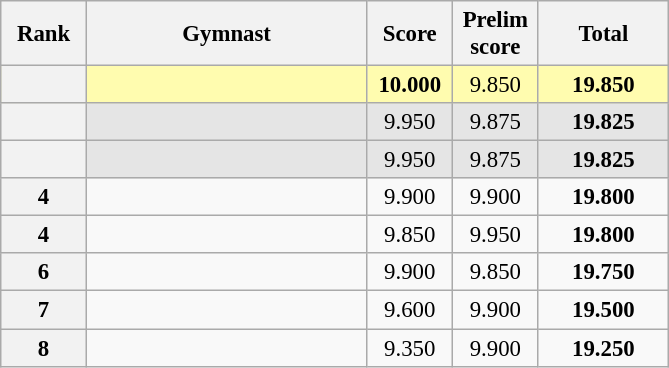<table class="wikitable sortable" style="text-align:center; font-size:95%">
<tr>
<th scope="col" style="width:50px;">Rank</th>
<th scope="col" style="width:180px;">Gymnast</th>
<th scope="col" style="width:50px;">Score</th>
<th scope="col" style="width:50px;">Prelim score</th>
<th scope="col" style="width:80px;">Total</th>
</tr>
<tr style="background:#fffcaf;">
<th scope=row style="text-align:center"></th>
<td style="text-align:left;"></td>
<td><strong>10.000</strong></td>
<td>9.850</td>
<td><strong>19.850</strong></td>
</tr>
<tr style="background:#e5e5e5;">
<th scope=row style="text-align:center"></th>
<td style="text-align:left;"></td>
<td>9.950</td>
<td>9.875</td>
<td><strong>19.825</strong></td>
</tr>
<tr style="background:#e5e5e5;">
<th scope=row style="text-align:center"></th>
<td style="text-align:left;"></td>
<td>9.950</td>
<td>9.875</td>
<td><strong>19.825</strong></td>
</tr>
<tr>
<th scope=row style="text-align:center">4</th>
<td style="text-align:left;"></td>
<td>9.900</td>
<td>9.900</td>
<td><strong>19.800</strong></td>
</tr>
<tr>
<th scope=row style="text-align:center">4</th>
<td style="text-align:left;"></td>
<td>9.850</td>
<td>9.950</td>
<td><strong>19.800</strong></td>
</tr>
<tr>
<th scope=row style="text-align:center">6</th>
<td style="text-align:left;"></td>
<td>9.900</td>
<td>9.850</td>
<td><strong>19.750</strong></td>
</tr>
<tr>
<th scope=row style="text-align:center">7</th>
<td style="text-align:left;"></td>
<td>9.600</td>
<td>9.900</td>
<td><strong>19.500</strong></td>
</tr>
<tr>
<th scope=row style="text-align:center">8</th>
<td style="text-align:left;"></td>
<td>9.350</td>
<td>9.900</td>
<td><strong>19.250</strong></td>
</tr>
</table>
